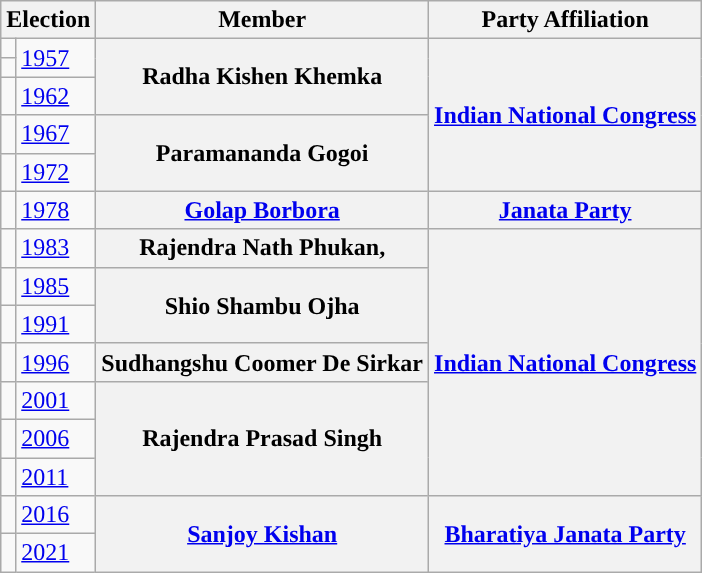<table class="wikitable sortable">
<tr>
<th colspan="2">Election</th>
<th>Member</th>
<th>Party Affiliation</th>
</tr>
<tr>
<td style="background-color: "></td>
<td rowspan="2"><a href='#'>1957</a></td>
<th rowspan="3">Radha Kishen Khemka</th>
<th rowspan="5"><a href='#'>Indian National Congress</a></th>
</tr>
<tr>
<td style="background-color: "></td>
</tr>
<tr>
<td style="background-color: "></td>
<td><a href='#'>1962</a></td>
</tr>
<tr>
<td style="background-color: "></td>
<td><a href='#'>1967</a></td>
<th rowspan="2">Paramananda Gogoi</th>
</tr>
<tr>
<td style="background-color: "></td>
<td><a href='#'>1972</a></td>
</tr>
<tr>
<td style="background-color: "></td>
<td><a href='#'>1978</a></td>
<th><a href='#'>Golap Borbora</a></th>
<th><a href='#'>Janata Party</a></th>
</tr>
<tr>
<td style="background-color: "></td>
<td><a href='#'>1983</a></td>
<th>Rajendra Nath Phukan,</th>
<th rowspan="7"><a href='#'>Indian National Congress</a></th>
</tr>
<tr>
<td style="background-color: "></td>
<td><a href='#'>1985</a></td>
<th rowspan="2">Shio Shambu Ojha</th>
</tr>
<tr>
<td style="background-color: "></td>
<td><a href='#'>1991</a></td>
</tr>
<tr>
<td style="background-color: "></td>
<td><a href='#'>1996</a></td>
<th>Sudhangshu Coomer De Sirkar</th>
</tr>
<tr>
<td style="background-color: "></td>
<td><a href='#'>2001</a></td>
<th rowspan="3">Rajendra Prasad Singh</th>
</tr>
<tr>
<td style="background-color: "></td>
<td><a href='#'>2006</a></td>
</tr>
<tr>
<td style="background-color: "></td>
<td><a href='#'>2011</a></td>
</tr>
<tr>
<td style="background-color: "></td>
<td><a href='#'>2016</a></td>
<th rowspan="2"><a href='#'>Sanjoy Kishan</a></th>
<th rowspan="2"><a href='#'>Bharatiya Janata Party</a></th>
</tr>
<tr>
<td style="background-color: "></td>
<td><a href='#'>2021</a></td>
</tr>
</table>
